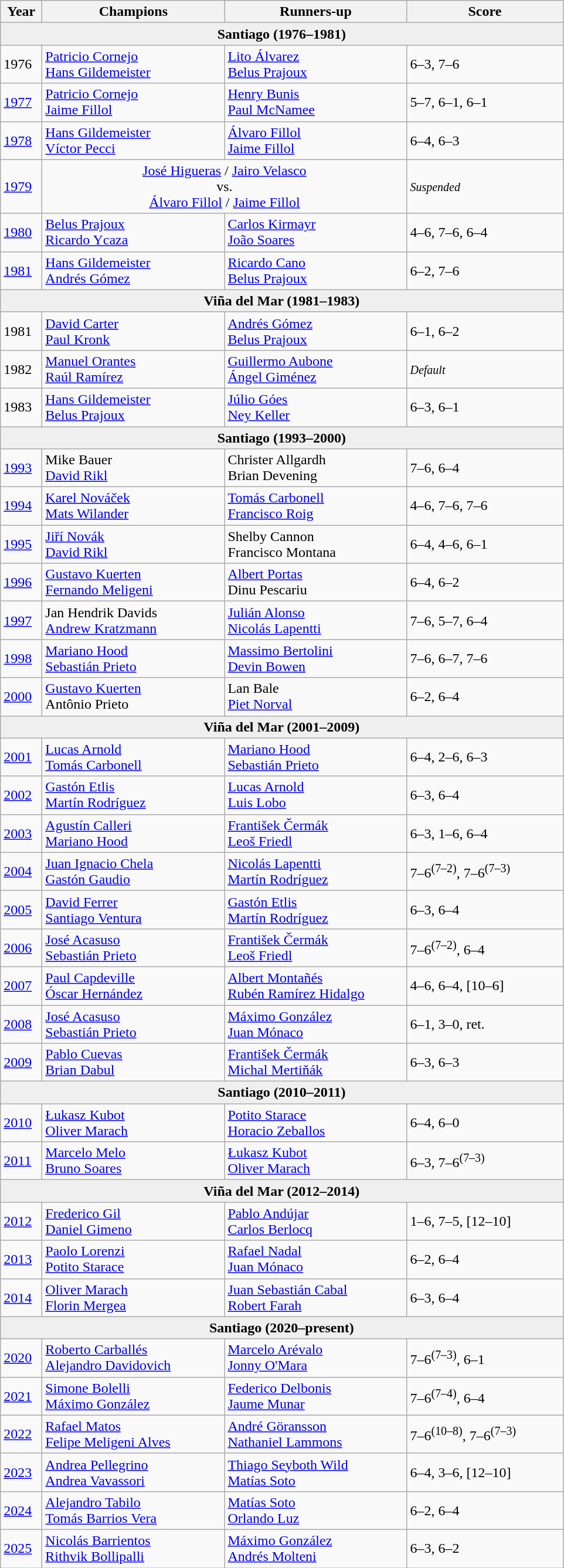<table class="wikitable">
<tr>
<th style="width:40px">Year</th>
<th style="width:200px">Champions</th>
<th style="width:200px">Runners-up</th>
<th style="width:170px" class="unsortable">Score</th>
</tr>
<tr>
<th colspan="4" style="background:#efefef">Santiago (1976–1981)</th>
</tr>
<tr>
<td>1976</td>
<td> <a href='#'>Patricio Cornejo</a><br> <a href='#'>Hans Gildemeister</a></td>
<td> <a href='#'>Lito Álvarez</a><br> <a href='#'>Belus Prajoux</a></td>
<td>6–3, 7–6</td>
</tr>
<tr>
<td><a href='#'>1977</a></td>
<td> <a href='#'>Patricio Cornejo</a><br> <a href='#'>Jaime Fillol</a></td>
<td> <a href='#'>Henry Bunis</a><br> <a href='#'>Paul McNamee</a></td>
<td>5–7, 6–1, 6–1</td>
</tr>
<tr>
<td><a href='#'>1978</a></td>
<td> <a href='#'>Hans Gildemeister</a><br> <a href='#'>Víctor Pecci</a></td>
<td> <a href='#'>Álvaro Fillol</a><br> <a href='#'>Jaime Fillol</a></td>
<td>6–4, 6–3</td>
</tr>
<tr>
<td><a href='#'>1979</a></td>
<td colspan="2" style="text-align: center"> <a href='#'>José Higueras</a> /  <a href='#'>Jairo Velasco</a><br>vs.<br> <a href='#'>Álvaro Fillol</a> /  <a href='#'>Jaime Fillol</a></td>
<td><small><em>Suspended</em></small></td>
</tr>
<tr>
<td><a href='#'>1980</a></td>
<td> <a href='#'>Belus Prajoux</a><br> <a href='#'>Ricardo Ycaza</a></td>
<td> <a href='#'>Carlos Kirmayr</a><br> <a href='#'>João Soares</a></td>
<td>4–6, 7–6, 6–4</td>
</tr>
<tr>
<td><a href='#'>1981</a></td>
<td> <a href='#'>Hans Gildemeister</a><br> <a href='#'>Andrés Gómez</a></td>
<td> <a href='#'>Ricardo Cano</a><br> <a href='#'>Belus Prajoux</a></td>
<td>6–2, 7–6</td>
</tr>
<tr>
<th colspan="4" style="background:#efefef">Viña del Mar (1981–1983)</th>
</tr>
<tr>
<td>1981</td>
<td> <a href='#'>David Carter</a><br> <a href='#'>Paul Kronk</a></td>
<td> <a href='#'>Andrés Gómez</a><br> <a href='#'>Belus Prajoux</a></td>
<td>6–1, 6–2</td>
</tr>
<tr>
<td>1982</td>
<td> <a href='#'>Manuel Orantes</a><br> <a href='#'>Raúl Ramírez</a></td>
<td> <a href='#'>Guillermo Aubone</a><br> <a href='#'>Ángel Giménez</a></td>
<td><small><em>Default</em></small></td>
</tr>
<tr>
<td>1983</td>
<td> <a href='#'>Hans Gildemeister</a><br> <a href='#'>Belus Prajoux</a></td>
<td> <a href='#'>Júlio Góes</a><br> <a href='#'>Ney Keller</a></td>
<td>6–3, 6–1</td>
</tr>
<tr>
<th colspan="4" style="background:#efefef">Santiago (1993–2000)</th>
</tr>
<tr>
<td><a href='#'>1993</a></td>
<td> Mike Bauer<br> <a href='#'>David Rikl</a></td>
<td> Christer Allgardh<br> Brian Devening</td>
<td>7–6, 6–4</td>
</tr>
<tr>
<td><a href='#'>1994</a></td>
<td> <a href='#'>Karel Nováček</a><br> <a href='#'>Mats Wilander</a></td>
<td> <a href='#'>Tomás Carbonell</a><br> <a href='#'>Francisco Roig</a></td>
<td>4–6, 7–6, 7–6</td>
</tr>
<tr>
<td><a href='#'>1995</a></td>
<td> <a href='#'>Jiří Novák</a><br> <a href='#'>David Rikl</a></td>
<td> Shelby Cannon<br> Francisco Montana</td>
<td>6–4, 4–6, 6–1</td>
</tr>
<tr>
<td><a href='#'>1996</a></td>
<td> <a href='#'>Gustavo Kuerten</a><br> <a href='#'>Fernando Meligeni</a></td>
<td> <a href='#'>Albert Portas</a><br> Dinu Pescariu</td>
<td>6–4, 6–2</td>
</tr>
<tr>
<td><a href='#'>1997</a></td>
<td> Jan Hendrik Davids<br> <a href='#'>Andrew Kratzmann</a></td>
<td> <a href='#'>Julián Alonso</a><br> <a href='#'>Nicolás Lapentti</a></td>
<td>7–6, 5–7, 6–4</td>
</tr>
<tr>
<td><a href='#'>1998</a></td>
<td> <a href='#'>Mariano Hood</a><br> <a href='#'>Sebastián Prieto</a></td>
<td> <a href='#'>Massimo Bertolini</a><br> <a href='#'>Devin Bowen</a></td>
<td>7–6, 6–7, 7–6</td>
</tr>
<tr>
<td><a href='#'>2000</a></td>
<td> <a href='#'>Gustavo Kuerten</a><br> Antônio Prieto</td>
<td> Lan Bale<br> <a href='#'>Piet Norval</a></td>
<td>6–2, 6–4</td>
</tr>
<tr>
<th colspan="4" style="background:#efefef">Viña del Mar (2001–2009)</th>
</tr>
<tr>
<td><a href='#'>2001</a></td>
<td> <a href='#'>Lucas Arnold</a><br> <a href='#'>Tomás Carbonell</a></td>
<td> <a href='#'>Mariano Hood</a><br> <a href='#'>Sebastián Prieto</a></td>
<td>6–4, 2–6, 6–3</td>
</tr>
<tr>
<td><a href='#'>2002</a></td>
<td> <a href='#'>Gastón Etlis</a><br> <a href='#'>Martín Rodríguez</a></td>
<td> <a href='#'>Lucas Arnold</a><br> <a href='#'>Luis Lobo</a></td>
<td>6–3, 6–4</td>
</tr>
<tr>
<td><a href='#'>2003</a></td>
<td> <a href='#'>Agustín Calleri</a><br> <a href='#'>Mariano Hood</a></td>
<td> <a href='#'>František Čermák</a><br> <a href='#'>Leoš Friedl</a></td>
<td>6–3, 1–6, 6–4</td>
</tr>
<tr>
<td><a href='#'>2004</a></td>
<td> <a href='#'>Juan Ignacio Chela</a><br> <a href='#'>Gastón Gaudio</a></td>
<td> <a href='#'>Nicolás Lapentti</a><br> <a href='#'>Martín Rodríguez</a></td>
<td>7–6<sup>(7–2)</sup>, 7–6<sup>(7–3)</sup></td>
</tr>
<tr>
<td><a href='#'>2005</a></td>
<td> <a href='#'>David Ferrer</a><br> <a href='#'>Santiago Ventura</a></td>
<td> <a href='#'>Gastón Etlis</a><br> <a href='#'>Martín Rodríguez</a></td>
<td>6–3, 6–4</td>
</tr>
<tr>
<td><a href='#'>2006</a></td>
<td> <a href='#'>José Acasuso</a><br> <a href='#'>Sebastián Prieto</a></td>
<td> <a href='#'>František Čermák</a><br> <a href='#'>Leoš Friedl</a></td>
<td>7–6<sup>(7–2)</sup>, 6–4</td>
</tr>
<tr>
<td><a href='#'>2007</a></td>
<td> <a href='#'>Paul Capdeville</a><br> <a href='#'>Óscar Hernández</a></td>
<td> <a href='#'>Albert Montañés</a><br> <a href='#'>Rubén Ramírez Hidalgo</a></td>
<td>4–6, 6–4, [10–6]</td>
</tr>
<tr>
<td><a href='#'>2008</a></td>
<td> <a href='#'>José Acasuso</a><br> <a href='#'>Sebastián Prieto</a></td>
<td> <a href='#'>Máximo González</a><br> <a href='#'>Juan Mónaco</a></td>
<td>6–1, 3–0, ret.</td>
</tr>
<tr>
<td><a href='#'>2009</a></td>
<td> <a href='#'>Pablo Cuevas</a><br> <a href='#'>Brian Dabul</a></td>
<td> <a href='#'>František Čermák</a><br> <a href='#'>Michal Mertiňák</a></td>
<td>6–3, 6–3</td>
</tr>
<tr>
<th colspan="4" style="background:#efefef">Santiago (2010–2011)</th>
</tr>
<tr>
<td><a href='#'>2010</a></td>
<td> <a href='#'>Łukasz Kubot</a><br> <a href='#'>Oliver Marach</a></td>
<td> <a href='#'>Potito Starace</a><br> <a href='#'>Horacio Zeballos</a></td>
<td>6–4, 6–0</td>
</tr>
<tr>
<td><a href='#'>2011</a></td>
<td> <a href='#'>Marcelo Melo</a><br> <a href='#'>Bruno Soares</a></td>
<td> <a href='#'>Łukasz Kubot</a><br> <a href='#'>Oliver Marach</a></td>
<td>6–3, 7–6<sup>(7–3)</sup></td>
</tr>
<tr>
<th colspan="4" style="background:#efefef">Viña del Mar (2012–2014)</th>
</tr>
<tr>
<td><a href='#'>2012</a></td>
<td> <a href='#'>Frederico Gil</a><br> <a href='#'>Daniel Gimeno</a></td>
<td> <a href='#'>Pablo Andújar</a><br> <a href='#'>Carlos Berlocq</a></td>
<td>1–6, 7–5, [12–10]</td>
</tr>
<tr>
<td><a href='#'>2013</a></td>
<td> <a href='#'>Paolo Lorenzi</a><br> <a href='#'>Potito Starace</a></td>
<td> <a href='#'>Rafael Nadal</a><br> <a href='#'>Juan Mónaco</a></td>
<td>6–2, 6–4</td>
</tr>
<tr>
<td><a href='#'>2014</a></td>
<td> <a href='#'>Oliver Marach</a><br> <a href='#'>Florin Mergea</a></td>
<td> <a href='#'>Juan Sebastián Cabal</a><br> <a href='#'>Robert Farah</a></td>
<td>6–3, 6–4</td>
</tr>
<tr>
<th colspan="4" style="background:#efefef">Santiago (2020–present)</th>
</tr>
<tr>
<td><a href='#'>2020</a></td>
<td> <a href='#'>Roberto Carballés</a> <br>  <a href='#'>Alejandro Davidovich</a></td>
<td> <a href='#'>Marcelo Arévalo</a> <br>  <a href='#'>Jonny O'Mara</a></td>
<td>7–6<sup>(7–3)</sup>, 6–1</td>
</tr>
<tr>
<td><a href='#'>2021</a></td>
<td> <a href='#'>Simone Bolelli</a><br> <a href='#'>Máximo González</a></td>
<td> <a href='#'>Federico Delbonis</a><br> <a href='#'>Jaume Munar</a></td>
<td>7–6<sup>(7–4)</sup>, 6–4</td>
</tr>
<tr>
<td><a href='#'>2022</a></td>
<td> <a href='#'>Rafael Matos</a><br> <a href='#'>Felipe Meligeni Alves</a></td>
<td> <a href='#'>André Göransson</a><br> <a href='#'>Nathaniel Lammons</a></td>
<td>7–6<sup>(10–8)</sup>, 7–6<sup>(7–3)</sup></td>
</tr>
<tr>
<td><a href='#'>2023</a></td>
<td> <a href='#'>Andrea Pellegrino</a><br> <a href='#'>Andrea Vavassori</a></td>
<td> <a href='#'>Thiago Seyboth Wild</a><br> <a href='#'>Matías Soto</a></td>
<td>6–4, 3–6, [12–10]</td>
</tr>
<tr>
<td><a href='#'>2024</a></td>
<td> <a href='#'>Alejandro Tabilo</a><br> <a href='#'>Tomás Barrios Vera</a></td>
<td> <a href='#'>Matías Soto</a><br> <a href='#'>Orlando Luz</a></td>
<td>6–2, 6–4</td>
</tr>
<tr>
<td><a href='#'>2025</a></td>
<td> <a href='#'>Nicolás Barrientos</a><br> <a href='#'>Rithvik Bollipalli</a></td>
<td> <a href='#'>Máximo González</a><br> <a href='#'>Andrés Molteni</a></td>
<td>6–3, 6–2</td>
</tr>
</table>
